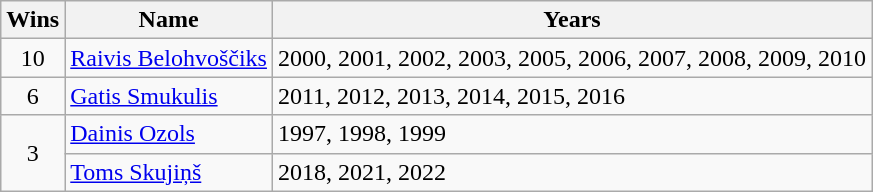<table class="wikitable">
<tr>
<th>Wins</th>
<th>Name</th>
<th>Years</th>
</tr>
<tr>
<td align=center>10</td>
<td><a href='#'>Raivis Belohvoščiks</a></td>
<td align=left>2000, 2001, 2002, 2003, 2005, 2006, 2007, 2008, 2009, 2010</td>
</tr>
<tr>
<td align=center>6</td>
<td><a href='#'>Gatis Smukulis</a></td>
<td align=left>2011, 2012, 2013, 2014, 2015, 2016</td>
</tr>
<tr>
<td align=center rowspan=2>3</td>
<td><a href='#'>Dainis Ozols</a></td>
<td align=left>1997, 1998, 1999</td>
</tr>
<tr>
<td><a href='#'>Toms Skujiņš</a></td>
<td align=left>2018, 2021, 2022</td>
</tr>
</table>
